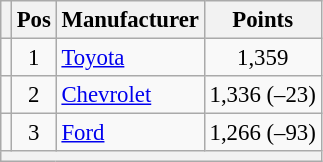<table class="wikitable" style="font-size: 95%;">
<tr>
<th></th>
<th>Pos</th>
<th>Manufacturer</th>
<th>Points</th>
</tr>
<tr>
<td align="left"></td>
<td style="text-align:center;">1</td>
<td><a href='#'>Toyota</a></td>
<td style="text-align:center;">1,359</td>
</tr>
<tr>
<td align="left"></td>
<td style="text-align:center;">2</td>
<td><a href='#'>Chevrolet</a></td>
<td style="text-align:center;">1,336 (–23)</td>
</tr>
<tr>
<td align="left"></td>
<td style="text-align:center;">3</td>
<td><a href='#'>Ford</a></td>
<td style="text-align:center;">1,266 (–93)</td>
</tr>
<tr class="sortbottom">
<th colspan="9"></th>
</tr>
</table>
